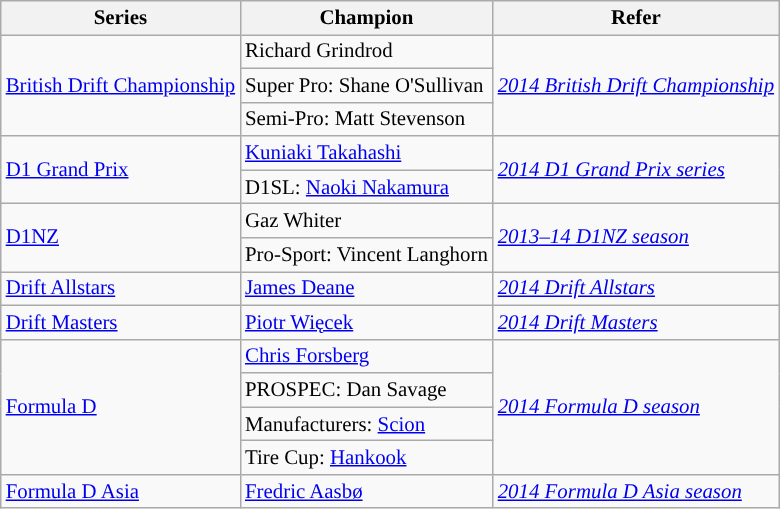<table class="wikitable" style="font-size:87%;">
<tr>
<th>Series</th>
<th>Champion</th>
<th>Refer</th>
</tr>
<tr>
<td rowspan=3><a href='#'>British Drift Championship</a></td>
<td> Richard Grindrod</td>
<td rowspan=3><em><a href='#'>2014 British Drift Championship</a></em></td>
</tr>
<tr>
<td>Super Pro:  Shane O'Sullivan</td>
</tr>
<tr>
<td>Semi-Pro:  Matt Stevenson</td>
</tr>
<tr>
<td rowspan=2><a href='#'>D1 Grand Prix</a></td>
<td> <a href='#'>Kuniaki Takahashi</a></td>
<td rowspan=2><em><a href='#'>2014 D1 Grand Prix series</a></em></td>
</tr>
<tr>
<td>D1SL:  <a href='#'>Naoki Nakamura</a></td>
</tr>
<tr>
<td rowspan=2><a href='#'>D1NZ</a></td>
<td> Gaz Whiter</td>
<td rowspan=2><em><a href='#'>2013–14 D1NZ season</a></em></td>
</tr>
<tr>
<td>Pro-Sport:  Vincent Langhorn</td>
</tr>
<tr>
<td><a href='#'>Drift Allstars</a></td>
<td> <a href='#'>James Deane</a></td>
<td><em><a href='#'>2014 Drift Allstars</a></em></td>
</tr>
<tr>
<td><a href='#'>Drift Masters</a></td>
<td> <a href='#'>Piotr Więcek</a></td>
<td><em><a href='#'>2014 Drift Masters</a></em></td>
</tr>
<tr>
<td rowspan=4><a href='#'>Formula D</a></td>
<td> <a href='#'>Chris Forsberg</a></td>
<td rowspan=4><em><a href='#'>2014 Formula D season</a></em></td>
</tr>
<tr>
<td>PROSPEC:  Dan Savage</td>
</tr>
<tr>
<td>Manufacturers:  <a href='#'>Scion</a></td>
</tr>
<tr>
<td>Tire Cup:  <a href='#'>Hankook</a></td>
</tr>
<tr>
<td><a href='#'>Formula D Asia</a></td>
<td> <a href='#'>Fredric Aasbø</a></td>
<td><em><a href='#'>2014 Formula D Asia season</a></em></td>
</tr>
</table>
